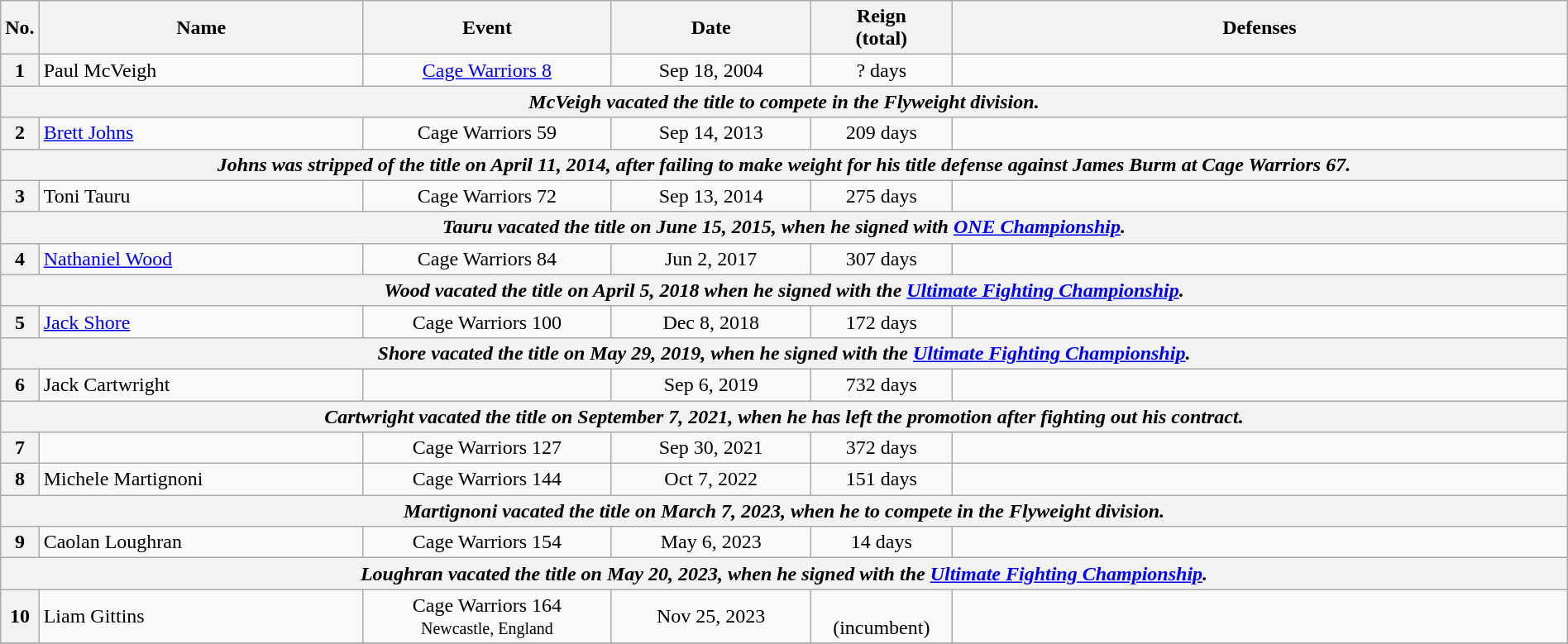<table class="wikitable" style="width:100%; font-size:100%;">
<tr>
<th style= width:1%;">No.</th>
<th style= width:21%;">Name</th>
<th style= width:16%;">Event</th>
<th style=width:13%;">Date</th>
<th style=width:9%;">Reign<br>(total)</th>
<th style= width:49%;">Defenses</th>
</tr>
<tr>
<th>1</th>
<td align=left> Paul McVeigh<br></td>
<td align=center><a href='#'>Cage Warriors 8</a><br></td>
<td align=center>Sep 18, 2004</td>
<td align=center>? days</td>
<td><br></td>
</tr>
<tr>
<th align="center" colspan="6"><em> McVeigh vacated the title to compete in the Flyweight division.</em></th>
</tr>
<tr>
<th>2</th>
<td align=left> <a href='#'>Brett Johns</a><br></td>
<td align=center>Cage Warriors 59<br></td>
<td align=center>Sep 14, 2013</td>
<td align=center>209 days</td>
<td></td>
</tr>
<tr>
<th align="center" colspan="6"><em>Johns was stripped of the title on April 11, 2014, after failing to make weight for his title defense against James Burm at Cage Warriors 67.</em></th>
</tr>
<tr>
<th>3</th>
<td align=left> Toni Tauru<br></td>
<td align=center>Cage Warriors 72<br></td>
<td align=center>Sep 13, 2014</td>
<td align=center>275 days</td>
<td></td>
</tr>
<tr>
<th align="center" colspan="6"><em>Tauru vacated the title on June 15, 2015, when he signed with <a href='#'>ONE Championship</a>.</em></th>
</tr>
<tr>
<th>4</th>
<td align=left> <a href='#'>Nathaniel Wood</a><br></td>
<td align=center>Cage Warriors 84<br></td>
<td align=center>Jun 2, 2017</td>
<td align=center>307 days</td>
<td><br></td>
</tr>
<tr>
<th align="center" colspan="6"><em>Wood vacated the title on April 5, 2018 when he signed with the <a href='#'>Ultimate Fighting Championship</a>.</em></th>
</tr>
<tr>
<th>5</th>
<td align=left> <a href='#'>Jack Shore</a> <br></td>
<td align=center>Cage Warriors 100<br></td>
<td align=center>Dec 8, 2018</td>
<td align=center>172 days</td>
<td><br></td>
</tr>
<tr>
<th align="center" colspan="6"><em>Shore vacated the title on May 29, 2019, when he signed with the <a href='#'>Ultimate Fighting Championship</a>.</em></th>
</tr>
<tr>
<th>6</th>
<td align=left> Jack Cartwright <br></td>
<td align=center><br></td>
<td align=center>Sep 6, 2019</td>
<td align=center>732 days</td>
<td><br></td>
</tr>
<tr>
<th align="center" colspan="6"><em>Cartwright vacated the title on September 7, 2021, when he has left the promotion after fighting out his contract.</em></th>
</tr>
<tr>
<th>7</th>
<td align=left> <br></td>
<td align=center>Cage Warriors 127<br></td>
<td align=center>Sep 30, 2021</td>
<td align=center>372 days</td>
<td><br></td>
</tr>
<tr>
<th>8</th>
<td align=left> Michele Martignoni</td>
<td align=center>Cage Warriors 144 <br> </td>
<td align=center>Oct 7, 2022</td>
<td align=center>151 days</td>
<td></td>
</tr>
<tr>
<th align="center" colspan="6"><em> Martignoni vacated the title on March 7, 2023, when he to compete in the Flyweight division.</em></th>
</tr>
<tr>
<th>9</th>
<td align=left> Caolan Loughran <br></td>
<td align=center>Cage Warriors 154 <br> </td>
<td align=center>May 6, 2023</td>
<td align=center>14 days</td>
<td></td>
</tr>
<tr>
<th align="center" colspan="6"><em>Loughran vacated the title on May 20, 2023, when he signed with the <a href='#'>Ultimate Fighting Championship</a>.</em></th>
</tr>
<tr>
<th>10</th>
<td align=left> Liam Gittins <br></td>
<td align=center>Cage Warriors 164<br><small> Newcastle, England</small></td>
<td align=center>Nov 25, 2023</td>
<td align=center><br>(incumbent)<br></td>
<td><br></td>
</tr>
<tr>
</tr>
</table>
